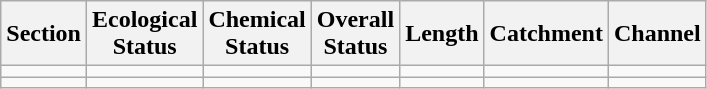<table class="wikitable">
<tr>
<th>Section</th>
<th>Ecological<br>Status</th>
<th>Chemical<br>Status</th>
<th>Overall<br>Status</th>
<th>Length</th>
<th>Catchment</th>
<th>Channel</th>
</tr>
<tr>
<td></td>
<td></td>
<td></td>
<td></td>
<td></td>
<td></td>
<td></td>
</tr>
<tr>
<td></td>
<td></td>
<td></td>
<td></td>
<td></td>
<td></td>
<td></td>
</tr>
</table>
